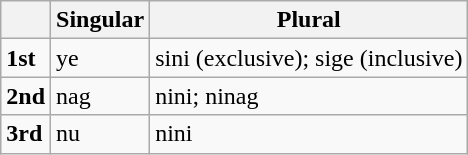<table class="wikitable">
<tr>
<th></th>
<th>Singular</th>
<th>Plural</th>
</tr>
<tr>
<td><strong>1st</strong></td>
<td>ye</td>
<td>sini (exclusive); sige (inclusive)</td>
</tr>
<tr>
<td><strong>2nd</strong></td>
<td>nag</td>
<td>nini; ninag</td>
</tr>
<tr>
<td><strong>3rd</strong></td>
<td>nu</td>
<td>nini</td>
</tr>
</table>
